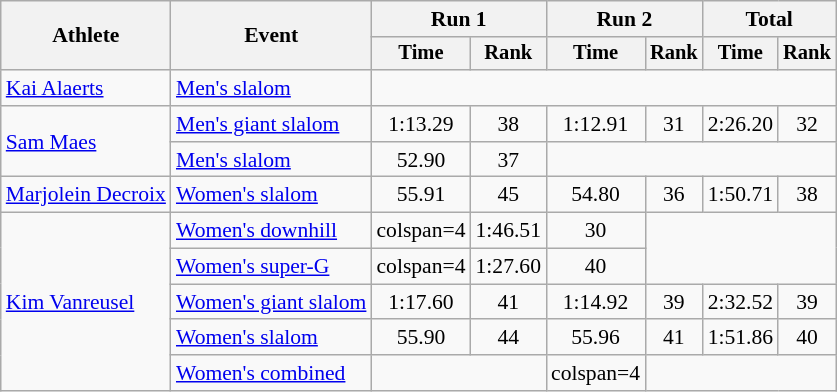<table class="wikitable" style="font-size:90%">
<tr>
<th rowspan=2>Athlete</th>
<th rowspan=2>Event</th>
<th colspan=2>Run 1</th>
<th colspan=2>Run 2</th>
<th colspan=2>Total</th>
</tr>
<tr style="font-size:95%">
<th>Time</th>
<th>Rank</th>
<th>Time</th>
<th>Rank</th>
<th>Time</th>
<th>Rank</th>
</tr>
<tr align=center>
<td align=left><a href='#'>Kai Alaerts</a></td>
<td align=left><a href='#'>Men's slalom</a></td>
<td colspan=6></td>
</tr>
<tr align=center>
<td align=left rowspan=2><a href='#'>Sam Maes</a></td>
<td align=left><a href='#'>Men's giant slalom</a></td>
<td>1:13.29</td>
<td>38</td>
<td>1:12.91</td>
<td>31</td>
<td>2:26.20</td>
<td>32</td>
</tr>
<tr align=center>
<td align=left><a href='#'>Men's slalom</a></td>
<td>52.90</td>
<td>37</td>
<td colspan=4></td>
</tr>
<tr align=center>
<td align=left><a href='#'>Marjolein Decroix</a></td>
<td align=left><a href='#'>Women's slalom</a></td>
<td>55.91</td>
<td>45</td>
<td>54.80</td>
<td>36</td>
<td>1:50.71</td>
<td>38</td>
</tr>
<tr align=center>
<td align=left rowspan=5><a href='#'>Kim Vanreusel</a></td>
<td align=left><a href='#'>Women's downhill</a></td>
<td>colspan=4 </td>
<td>1:46.51</td>
<td>30</td>
</tr>
<tr align=center>
<td align=left><a href='#'>Women's super-G</a></td>
<td>colspan=4 </td>
<td>1:27.60</td>
<td>40</td>
</tr>
<tr align=center>
<td align=left><a href='#'>Women's giant slalom</a></td>
<td>1:17.60</td>
<td>41</td>
<td>1:14.92</td>
<td>39</td>
<td>2:32.52</td>
<td>39</td>
</tr>
<tr align=center>
<td align=left><a href='#'>Women's slalom</a></td>
<td>55.90</td>
<td>44</td>
<td>55.96</td>
<td>41</td>
<td>1:51.86</td>
<td>40</td>
</tr>
<tr align=center>
<td align=left><a href='#'>Women's combined</a></td>
<td colspan=2></td>
<td>colspan=4 </td>
</tr>
</table>
